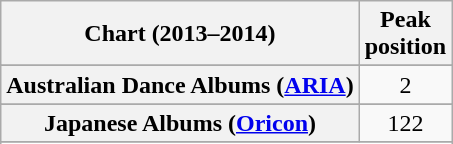<table class="wikitable sortable plainrowheaders" style="text-align:center">
<tr>
<th scope="col">Chart (2013–2014)</th>
<th scope="col">Peak<br>position</th>
</tr>
<tr>
</tr>
<tr>
<th scope="row">Australian Dance Albums (<a href='#'>ARIA</a>)</th>
<td>2</td>
</tr>
<tr>
</tr>
<tr>
</tr>
<tr>
</tr>
<tr>
</tr>
<tr>
</tr>
<tr>
</tr>
<tr>
<th scope="row">Japanese Albums (<a href='#'>Oricon</a>)</th>
<td>122</td>
</tr>
<tr>
</tr>
<tr>
</tr>
<tr>
</tr>
<tr>
</tr>
<tr>
</tr>
<tr>
</tr>
<tr>
</tr>
<tr>
</tr>
</table>
